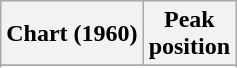<table class="wikitable sortable plainrowheaders" style="text-align:center">
<tr>
<th scope="col">Chart (1960)</th>
<th scope="col">Peak<br> position</th>
</tr>
<tr>
</tr>
<tr>
</tr>
</table>
